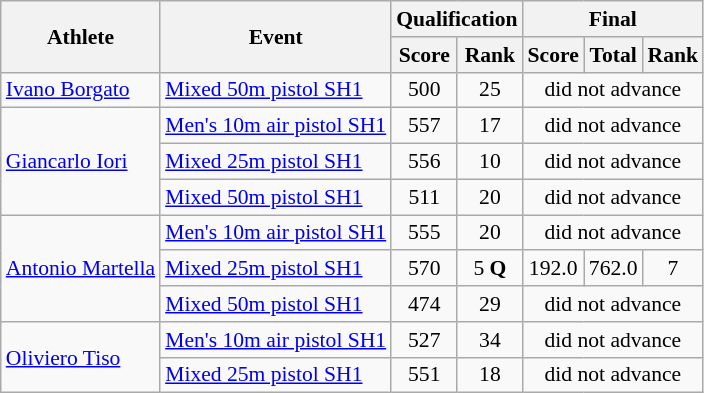<table class=wikitable style="font-size:90%">
<tr>
<th rowspan="2">Athlete</th>
<th rowspan="2">Event</th>
<th colspan="2">Qualification</th>
<th colspan="3">Final</th>
</tr>
<tr>
<th>Score</th>
<th>Rank</th>
<th>Score</th>
<th>Total</th>
<th>Rank</th>
</tr>
<tr>
<td><a href='#'>Ivano Borgato</a></td>
<td><a href='#'>Mixed 50m pistol SH1</a></td>
<td align=center>500</td>
<td align=center>25</td>
<td align=center colspan="3">did not advance</td>
</tr>
<tr>
<td rowspan="3"><a href='#'>Giancarlo Iori</a></td>
<td><a href='#'>Men's 10m air pistol SH1</a></td>
<td align=center>557</td>
<td align=center>17</td>
<td align=center colspan="3">did not advance</td>
</tr>
<tr>
<td><a href='#'>Mixed 25m pistol SH1</a></td>
<td align=center>556</td>
<td align=center>10</td>
<td align=center colspan="3">did not advance</td>
</tr>
<tr>
<td><a href='#'>Mixed 50m pistol SH1</a></td>
<td align=center>511</td>
<td align=center>20</td>
<td align=center colspan="3">did not advance</td>
</tr>
<tr>
<td rowspan="3"><a href='#'>Antonio Martella</a></td>
<td><a href='#'>Men's 10m air pistol SH1</a></td>
<td align=center>555</td>
<td align=center>20</td>
<td align=center colspan="3">did not advance</td>
</tr>
<tr>
<td><a href='#'>Mixed 25m pistol SH1</a></td>
<td align=center>570</td>
<td align=center>5 <strong>Q</strong></td>
<td align=center>192.0</td>
<td align=center>762.0</td>
<td align=center>7</td>
</tr>
<tr>
<td><a href='#'>Mixed 50m pistol SH1</a></td>
<td align=center>474</td>
<td align=center>29</td>
<td align=center colspan="3">did not advance</td>
</tr>
<tr>
<td rowspan="2"><a href='#'>Oliviero Tiso</a></td>
<td><a href='#'>Men's 10m air pistol SH1</a></td>
<td align=center>527</td>
<td align=center>34</td>
<td align=center colspan="3">did not advance</td>
</tr>
<tr>
<td><a href='#'>Mixed 25m pistol SH1</a></td>
<td align=center>551</td>
<td align=center>18</td>
<td align=center colspan="3">did not advance</td>
</tr>
</table>
